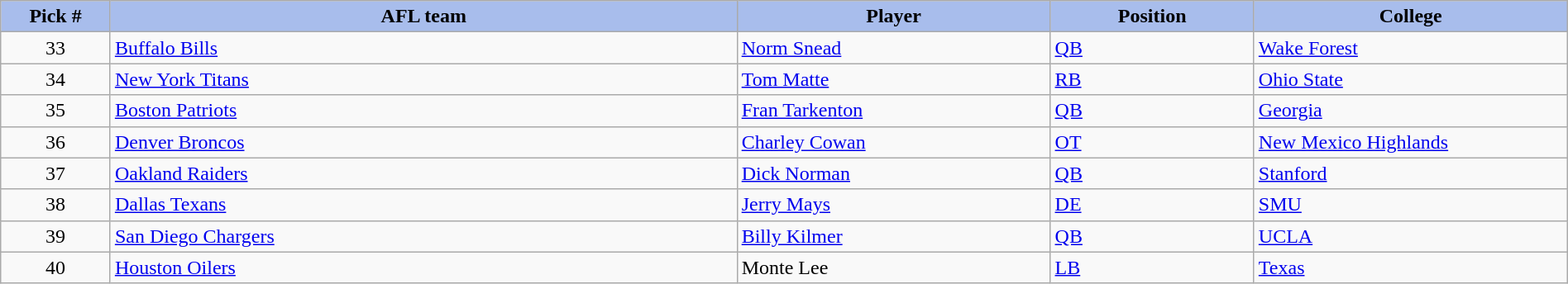<table class="wikitable sortable sortable" style="width: 100%">
<tr>
<th style="background:#A8BDEC;" width=7%>Pick #</th>
<th width=40% style="background:#A8BDEC;">AFL team</th>
<th width=20% style="background:#A8BDEC;">Player</th>
<th width=13% style="background:#A8BDEC;">Position</th>
<th style="background:#A8BDEC;">College</th>
</tr>
<tr>
<td align="center">33</td>
<td><a href='#'>Buffalo Bills</a></td>
<td><a href='#'>Norm Snead</a></td>
<td><a href='#'>QB</a></td>
<td><a href='#'>Wake Forest</a></td>
</tr>
<tr>
<td align="center">34</td>
<td><a href='#'>New York Titans</a></td>
<td><a href='#'>Tom Matte</a></td>
<td><a href='#'>RB</a></td>
<td><a href='#'>Ohio State</a></td>
</tr>
<tr>
<td align="center">35</td>
<td><a href='#'>Boston Patriots</a></td>
<td><a href='#'>Fran Tarkenton</a></td>
<td><a href='#'>QB</a></td>
<td><a href='#'>Georgia</a></td>
</tr>
<tr>
<td align="center">36</td>
<td><a href='#'>Denver Broncos</a></td>
<td><a href='#'>Charley Cowan</a></td>
<td><a href='#'>OT</a></td>
<td><a href='#'>New Mexico Highlands</a></td>
</tr>
<tr>
<td align="center">37</td>
<td><a href='#'>Oakland Raiders</a></td>
<td><a href='#'>Dick Norman</a></td>
<td><a href='#'>QB</a></td>
<td><a href='#'>Stanford</a></td>
</tr>
<tr>
<td align="center">38</td>
<td><a href='#'>Dallas Texans</a></td>
<td><a href='#'>Jerry Mays</a></td>
<td><a href='#'>DE</a></td>
<td><a href='#'>SMU</a></td>
</tr>
<tr>
<td align="center">39</td>
<td><a href='#'>San Diego Chargers</a></td>
<td><a href='#'>Billy Kilmer</a></td>
<td><a href='#'>QB</a></td>
<td><a href='#'>UCLA</a></td>
</tr>
<tr>
<td align="center">40</td>
<td><a href='#'>Houston Oilers</a></td>
<td>Monte Lee</td>
<td><a href='#'>LB</a></td>
<td><a href='#'>Texas</a></td>
</tr>
</table>
